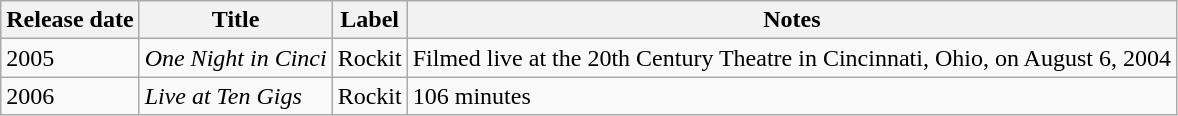<table class="wikitable">
<tr>
<th>Release date</th>
<th>Title</th>
<th>Label</th>
<th>Notes</th>
</tr>
<tr>
<td>2005</td>
<td><em>One Night in Cinci</em></td>
<td>Rockit</td>
<td>Filmed live at the 20th Century Theatre in Cincinnati, Ohio, on August 6, 2004</td>
</tr>
<tr>
<td>2006</td>
<td><em>Live at Ten Gigs</em></td>
<td>Rockit</td>
<td>106 minutes</td>
</tr>
</table>
